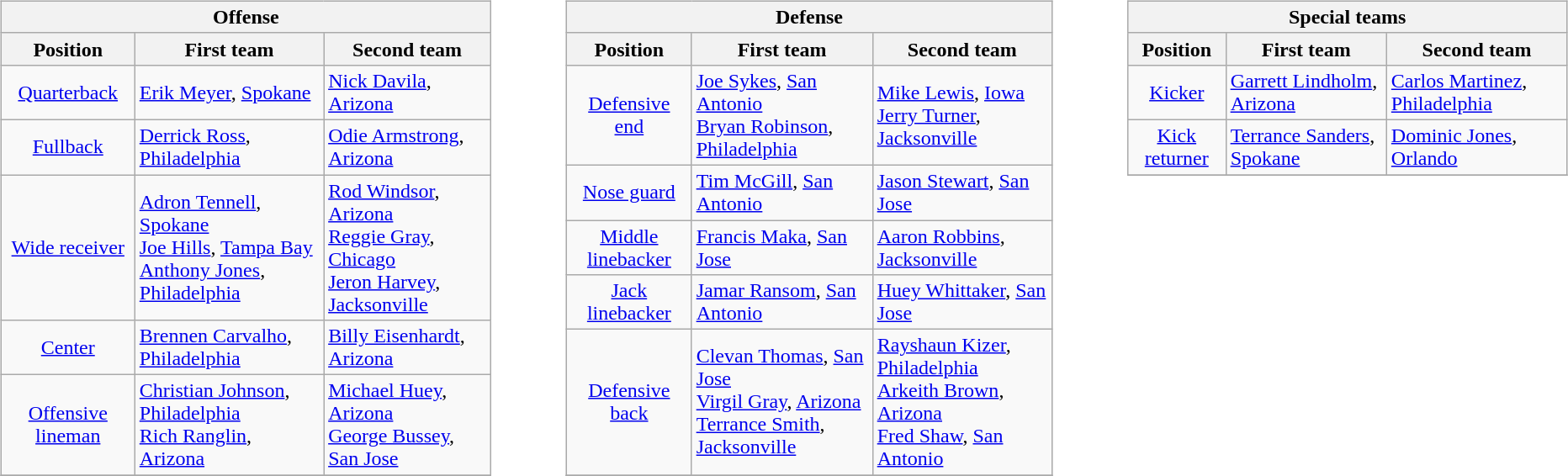<table border=0>
<tr valign="top">
<td><br><table class="wikitable">
<tr>
<th colspan=3>Offense</th>
</tr>
<tr>
<th>Position</th>
<th>First team</th>
<th>Second team</th>
</tr>
<tr>
<td align=center><a href='#'>Quarterback</a></td>
<td><a href='#'>Erik Meyer</a>, <a href='#'>Spokane</a></td>
<td><a href='#'>Nick Davila</a>, <a href='#'>Arizona</a></td>
</tr>
<tr>
<td align=center><a href='#'>Fullback</a></td>
<td><a href='#'>Derrick Ross</a>, <a href='#'>Philadelphia</a></td>
<td><a href='#'>Odie Armstrong</a>, <a href='#'>Arizona</a></td>
</tr>
<tr>
<td align=center><a href='#'>Wide receiver</a></td>
<td><a href='#'>Adron Tennell</a>, <a href='#'>Spokane</a><br><a href='#'>Joe Hills</a>, <a href='#'>Tampa Bay</a><br><a href='#'>Anthony Jones</a>, <a href='#'>Philadelphia</a></td>
<td><a href='#'>Rod Windsor</a>, <a href='#'>Arizona</a><br><a href='#'>Reggie Gray</a>, <a href='#'>Chicago</a><br><a href='#'>Jeron Harvey</a>, <a href='#'>Jacksonville</a></td>
</tr>
<tr>
<td align=center><a href='#'>Center</a></td>
<td><a href='#'>Brennen Carvalho</a>, <a href='#'>Philadelphia</a></td>
<td><a href='#'>Billy Eisenhardt</a>, <a href='#'>Arizona</a></td>
</tr>
<tr>
<td align=center><a href='#'>Offensive lineman</a></td>
<td><a href='#'>Christian Johnson</a>, <a href='#'>Philadelphia</a><br><a href='#'>Rich Ranglin</a>, <a href='#'>Arizona</a></td>
<td><a href='#'>Michael Huey</a>, <a href='#'>Arizona</a><br><a href='#'>George Bussey</a>, <a href='#'>San Jose</a></td>
</tr>
<tr>
</tr>
</table>
</td>
<td style="padding-left:40px;"><br><table class="wikitable">
<tr>
<th colspan=3>Defense</th>
</tr>
<tr>
<th>Position</th>
<th>First team</th>
<th>Second team</th>
</tr>
<tr>
<td align=center><a href='#'>Defensive end</a></td>
<td><a href='#'>Joe Sykes</a>, <a href='#'>San Antonio</a><br><a href='#'>Bryan Robinson</a>, <a href='#'>Philadelphia</a></td>
<td><a href='#'>Mike Lewis</a>, <a href='#'>Iowa</a><br><a href='#'>Jerry Turner</a>, <a href='#'>Jacksonville</a></td>
</tr>
<tr>
<td align=center><a href='#'>Nose guard</a></td>
<td><a href='#'>Tim McGill</a>, <a href='#'>San Antonio</a></td>
<td><a href='#'>Jason Stewart</a>, <a href='#'>San Jose</a></td>
</tr>
<tr>
<td align=center><a href='#'>Middle linebacker</a></td>
<td><a href='#'>Francis Maka</a>, <a href='#'>San Jose</a></td>
<td><a href='#'>Aaron Robbins</a>, <a href='#'>Jacksonville</a></td>
</tr>
<tr>
<td align=center><a href='#'>Jack linebacker</a></td>
<td><a href='#'>Jamar Ransom</a>, <a href='#'>San Antonio</a></td>
<td><a href='#'>Huey Whittaker</a>, <a href='#'>San Jose</a></td>
</tr>
<tr>
<td align=center><a href='#'>Defensive back</a></td>
<td><a href='#'>Clevan Thomas</a>, <a href='#'>San Jose</a><br><a href='#'>Virgil Gray</a>, <a href='#'>Arizona</a><br><a href='#'>Terrance Smith</a>, <a href='#'>Jacksonville</a></td>
<td><a href='#'>Rayshaun Kizer</a>, <a href='#'>Philadelphia</a><br><a href='#'>Arkeith Brown</a>, <a href='#'>Arizona</a><br><a href='#'>Fred Shaw</a>, <a href='#'>San Antonio</a></td>
</tr>
<tr>
</tr>
</table>
</td>
<td style="padding-left:40px;"><br><table class="wikitable">
<tr>
<th colspan=3>Special teams</th>
</tr>
<tr>
<th>Position</th>
<th>First team</th>
<th>Second team</th>
</tr>
<tr>
<td align=center><a href='#'>Kicker</a></td>
<td><a href='#'>Garrett Lindholm</a>, <a href='#'>Arizona</a></td>
<td><a href='#'>Carlos Martinez</a>, <a href='#'>Philadelphia</a></td>
</tr>
<tr>
<td align=center><a href='#'>Kick returner</a></td>
<td><a href='#'>Terrance Sanders</a>, <a href='#'>Spokane</a></td>
<td><a href='#'>Dominic Jones</a>, <a href='#'>Orlando</a></td>
</tr>
<tr>
</tr>
</table>
</td>
</tr>
</table>
